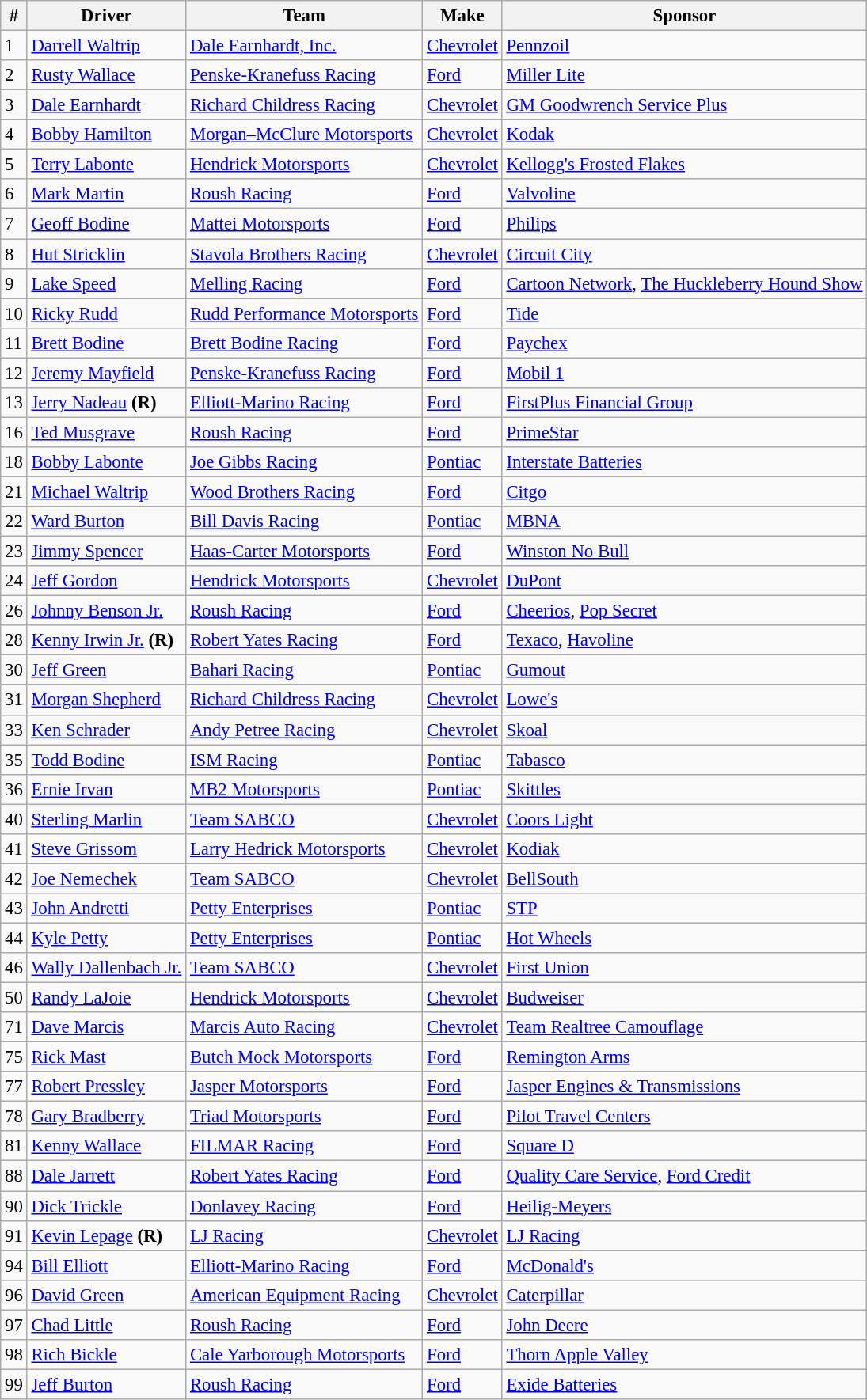<table class="wikitable" style="font-size:95%">
<tr>
<th>#</th>
<th>Driver</th>
<th>Team</th>
<th>Make</th>
<th>Sponsor</th>
</tr>
<tr>
<td>1</td>
<td><a href='#'>Darrell Waltrip</a></td>
<td><a href='#'>Dale Earnhardt, Inc.</a></td>
<td><a href='#'>Chevrolet</a></td>
<td><a href='#'>Pennzoil</a></td>
</tr>
<tr>
<td>2</td>
<td><a href='#'>Rusty Wallace</a></td>
<td><a href='#'>Penske-Kranefuss Racing</a></td>
<td><a href='#'>Ford</a></td>
<td><a href='#'>Miller Lite</a></td>
</tr>
<tr>
<td>3</td>
<td><a href='#'>Dale Earnhardt</a></td>
<td><a href='#'>Richard Childress Racing</a></td>
<td><a href='#'>Chevrolet</a></td>
<td><a href='#'>GM Goodwrench Service Plus</a></td>
</tr>
<tr>
<td>4</td>
<td><a href='#'>Bobby Hamilton</a></td>
<td><a href='#'>Morgan–McClure Motorsports</a></td>
<td><a href='#'>Chevrolet</a></td>
<td><a href='#'>Kodak</a></td>
</tr>
<tr>
<td>5</td>
<td><a href='#'>Terry Labonte</a></td>
<td><a href='#'>Hendrick Motorsports</a></td>
<td><a href='#'>Chevrolet</a></td>
<td><a href='#'>Kellogg's Frosted Flakes</a></td>
</tr>
<tr>
<td>6</td>
<td><a href='#'>Mark Martin</a></td>
<td><a href='#'>Roush Racing</a></td>
<td><a href='#'>Ford</a></td>
<td><a href='#'>Valvoline</a></td>
</tr>
<tr>
<td>7</td>
<td><a href='#'>Geoff Bodine</a></td>
<td><a href='#'>Mattei Motorsports</a></td>
<td><a href='#'>Ford</a></td>
<td><a href='#'>Philips</a></td>
</tr>
<tr>
<td>8</td>
<td><a href='#'>Hut Stricklin</a></td>
<td><a href='#'>Stavola Brothers Racing</a></td>
<td><a href='#'>Chevrolet</a></td>
<td><a href='#'>Circuit City</a></td>
</tr>
<tr>
<td>9</td>
<td><a href='#'>Lake Speed</a></td>
<td><a href='#'>Melling Racing</a></td>
<td><a href='#'>Ford</a></td>
<td><a href='#'>Cartoon Network</a>, <a href='#'>The Huckleberry Hound Show</a></td>
</tr>
<tr>
<td>10</td>
<td><a href='#'>Ricky Rudd</a></td>
<td><a href='#'>Rudd Performance Motorsports</a></td>
<td><a href='#'>Ford</a></td>
<td><a href='#'>Tide</a></td>
</tr>
<tr>
<td>11</td>
<td><a href='#'>Brett Bodine</a></td>
<td><a href='#'>Brett Bodine Racing</a></td>
<td><a href='#'>Ford</a></td>
<td><a href='#'>Paychex</a></td>
</tr>
<tr>
<td>12</td>
<td><a href='#'>Jeremy Mayfield</a></td>
<td><a href='#'>Penske-Kranefuss Racing</a></td>
<td><a href='#'>Ford</a></td>
<td><a href='#'>Mobil 1</a></td>
</tr>
<tr>
<td>13</td>
<td><a href='#'>Jerry Nadeau</a> <strong>(R)</strong></td>
<td><a href='#'>Elliott-Marino Racing</a></td>
<td><a href='#'>Ford</a></td>
<td><a href='#'>FirstPlus Financial Group</a></td>
</tr>
<tr>
<td>16</td>
<td><a href='#'>Ted Musgrave</a></td>
<td><a href='#'>Roush Racing</a></td>
<td><a href='#'>Ford</a></td>
<td><a href='#'>PrimeStar</a></td>
</tr>
<tr>
<td>18</td>
<td><a href='#'>Bobby Labonte</a></td>
<td><a href='#'>Joe Gibbs Racing</a></td>
<td><a href='#'>Pontiac</a></td>
<td><a href='#'>Interstate Batteries</a></td>
</tr>
<tr>
<td>21</td>
<td><a href='#'>Michael Waltrip</a></td>
<td><a href='#'>Wood Brothers Racing</a></td>
<td><a href='#'>Ford</a></td>
<td><a href='#'>Citgo</a></td>
</tr>
<tr>
<td>22</td>
<td><a href='#'>Ward Burton</a></td>
<td><a href='#'>Bill Davis Racing</a></td>
<td><a href='#'>Pontiac</a></td>
<td><a href='#'>MBNA</a></td>
</tr>
<tr>
<td>23</td>
<td><a href='#'>Jimmy Spencer</a></td>
<td><a href='#'>Haas-Carter Motorsports</a></td>
<td><a href='#'>Ford</a></td>
<td><a href='#'>Winston No Bull</a></td>
</tr>
<tr>
<td>24</td>
<td><a href='#'>Jeff Gordon</a></td>
<td><a href='#'>Hendrick Motorsports</a></td>
<td><a href='#'>Chevrolet</a></td>
<td><a href='#'>DuPont</a></td>
</tr>
<tr>
<td>26</td>
<td><a href='#'>Johnny Benson Jr.</a></td>
<td><a href='#'>Roush Racing</a></td>
<td><a href='#'>Ford</a></td>
<td><a href='#'>Cheerios</a>, <a href='#'>Pop Secret</a></td>
</tr>
<tr>
<td>28</td>
<td><a href='#'>Kenny Irwin Jr.</a> <strong>(R)</strong></td>
<td><a href='#'>Robert Yates Racing</a></td>
<td><a href='#'>Ford</a></td>
<td><a href='#'>Texaco</a>, <a href='#'>Havoline</a></td>
</tr>
<tr>
<td>30</td>
<td><a href='#'>Jeff Green</a></td>
<td><a href='#'>Bahari Racing</a></td>
<td><a href='#'>Pontiac</a></td>
<td><a href='#'>Gumout</a></td>
</tr>
<tr>
<td>31</td>
<td><a href='#'>Morgan Shepherd</a></td>
<td><a href='#'>Richard Childress Racing</a></td>
<td><a href='#'>Chevrolet</a></td>
<td><a href='#'>Lowe's</a></td>
</tr>
<tr>
<td>33</td>
<td><a href='#'>Ken Schrader</a></td>
<td><a href='#'>Andy Petree Racing</a></td>
<td><a href='#'>Chevrolet</a></td>
<td><a href='#'>Skoal</a></td>
</tr>
<tr>
<td>35</td>
<td><a href='#'>Todd Bodine</a></td>
<td><a href='#'>ISM Racing</a></td>
<td><a href='#'>Pontiac</a></td>
<td><a href='#'>Tabasco</a></td>
</tr>
<tr>
<td>36</td>
<td><a href='#'>Ernie Irvan</a></td>
<td><a href='#'>MB2 Motorsports</a></td>
<td><a href='#'>Pontiac</a></td>
<td><a href='#'>Skittles</a></td>
</tr>
<tr>
<td>40</td>
<td><a href='#'>Sterling Marlin</a></td>
<td><a href='#'>Team SABCO</a></td>
<td><a href='#'>Chevrolet</a></td>
<td><a href='#'>Coors Light</a></td>
</tr>
<tr>
<td>41</td>
<td><a href='#'>Steve Grissom</a></td>
<td><a href='#'>Larry Hedrick Motorsports</a></td>
<td><a href='#'>Chevrolet</a></td>
<td><a href='#'>Kodiak</a></td>
</tr>
<tr>
<td>42</td>
<td><a href='#'>Joe Nemechek</a></td>
<td><a href='#'>Team SABCO</a></td>
<td><a href='#'>Chevrolet</a></td>
<td><a href='#'>BellSouth</a></td>
</tr>
<tr>
<td>43</td>
<td><a href='#'>John Andretti</a></td>
<td><a href='#'>Petty Enterprises</a></td>
<td><a href='#'>Pontiac</a></td>
<td><a href='#'>STP</a></td>
</tr>
<tr>
<td>44</td>
<td><a href='#'>Kyle Petty</a></td>
<td><a href='#'>Petty Enterprises</a></td>
<td><a href='#'>Pontiac</a></td>
<td><a href='#'>Hot Wheels</a></td>
</tr>
<tr>
<td>46</td>
<td><a href='#'>Wally Dallenbach Jr.</a></td>
<td><a href='#'>Team SABCO</a></td>
<td><a href='#'>Chevrolet</a></td>
<td><a href='#'>First Union</a></td>
</tr>
<tr>
<td>50</td>
<td><a href='#'>Randy LaJoie</a></td>
<td><a href='#'>Hendrick Motorsports</a></td>
<td><a href='#'>Chevrolet</a></td>
<td><a href='#'>Budweiser</a></td>
</tr>
<tr>
<td>71</td>
<td><a href='#'>Dave Marcis</a></td>
<td><a href='#'>Marcis Auto Racing</a></td>
<td><a href='#'>Chevrolet</a></td>
<td><a href='#'>Team Realtree Camouflage</a></td>
</tr>
<tr>
<td>75</td>
<td><a href='#'>Rick Mast</a></td>
<td><a href='#'>Butch Mock Motorsports</a></td>
<td><a href='#'>Ford</a></td>
<td><a href='#'>Remington Arms</a></td>
</tr>
<tr>
<td>77</td>
<td><a href='#'>Robert Pressley</a></td>
<td><a href='#'>Jasper Motorsports</a></td>
<td><a href='#'>Ford</a></td>
<td><a href='#'>Jasper Engines & Transmissions</a></td>
</tr>
<tr>
<td>78</td>
<td><a href='#'>Gary Bradberry</a></td>
<td><a href='#'>Triad Motorsports</a></td>
<td><a href='#'>Ford</a></td>
<td><a href='#'>Pilot Travel Centers</a></td>
</tr>
<tr>
<td>81</td>
<td><a href='#'>Kenny Wallace</a></td>
<td><a href='#'>FILMAR Racing</a></td>
<td><a href='#'>Ford</a></td>
<td><a href='#'>Square D</a></td>
</tr>
<tr>
<td>88</td>
<td><a href='#'>Dale Jarrett</a></td>
<td><a href='#'>Robert Yates Racing</a></td>
<td><a href='#'>Ford</a></td>
<td><a href='#'>Quality Care Service</a>, <a href='#'>Ford Credit</a></td>
</tr>
<tr>
<td>90</td>
<td><a href='#'>Dick Trickle</a></td>
<td><a href='#'>Donlavey Racing</a></td>
<td><a href='#'>Ford</a></td>
<td><a href='#'>Heilig-Meyers</a></td>
</tr>
<tr>
<td>91</td>
<td><a href='#'>Kevin Lepage</a> <strong>(R)</strong></td>
<td><a href='#'>LJ Racing</a></td>
<td><a href='#'>Chevrolet</a></td>
<td><a href='#'>LJ Racing</a></td>
</tr>
<tr>
<td>94</td>
<td><a href='#'>Bill Elliott</a></td>
<td><a href='#'>Elliott-Marino Racing</a></td>
<td><a href='#'>Ford</a></td>
<td><a href='#'>McDonald's</a></td>
</tr>
<tr>
<td>96</td>
<td><a href='#'>David Green</a></td>
<td><a href='#'>American Equipment Racing</a></td>
<td><a href='#'>Chevrolet</a></td>
<td><a href='#'>Caterpillar</a></td>
</tr>
<tr>
<td>97</td>
<td><a href='#'>Chad Little</a></td>
<td><a href='#'>Roush Racing</a></td>
<td><a href='#'>Ford</a></td>
<td><a href='#'>John Deere</a></td>
</tr>
<tr>
<td>98</td>
<td><a href='#'>Rich Bickle</a></td>
<td><a href='#'>Cale Yarborough Motorsports</a></td>
<td><a href='#'>Ford</a></td>
<td><a href='#'>Thorn Apple Valley</a></td>
</tr>
<tr>
<td>99</td>
<td><a href='#'>Jeff Burton</a></td>
<td><a href='#'>Roush Racing</a></td>
<td><a href='#'>Ford</a></td>
<td><a href='#'>Exide Batteries</a></td>
</tr>
</table>
